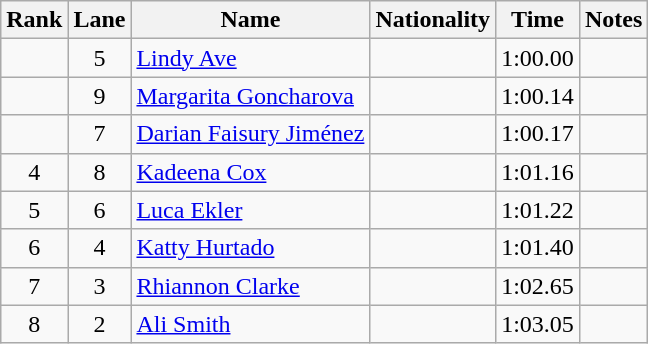<table class="wikitable sortable" style="text-align:center">
<tr>
<th>Rank</th>
<th>Lane</th>
<th>Name</th>
<th>Nationality</th>
<th>Time</th>
<th>Notes</th>
</tr>
<tr>
<td></td>
<td>5</td>
<td align="left"><a href='#'>Lindy Ave</a></td>
<td align="left"></td>
<td>1:00.00</td>
<td><strong></strong></td>
</tr>
<tr>
<td></td>
<td>9</td>
<td align="left"><a href='#'>Margarita Goncharova</a></td>
<td align="left"></td>
<td>1:00.14</td>
<td></td>
</tr>
<tr>
<td></td>
<td>7</td>
<td align="left"><a href='#'>Darian Faisury Jiménez</a></td>
<td align="left"></td>
<td>1:00.17</td>
<td></td>
</tr>
<tr>
<td>4</td>
<td>8</td>
<td align="left"><a href='#'>Kadeena Cox</a></td>
<td align="left"></td>
<td>1:01.16</td>
<td></td>
</tr>
<tr>
<td>5</td>
<td>6</td>
<td align="left"><a href='#'>Luca Ekler</a></td>
<td align="left"></td>
<td>1:01.22</td>
<td></td>
</tr>
<tr>
<td>6</td>
<td>4</td>
<td align="left"><a href='#'>Katty Hurtado</a></td>
<td align="left"></td>
<td>1:01.40</td>
<td></td>
</tr>
<tr>
<td>7</td>
<td>3</td>
<td align="left"><a href='#'>Rhiannon Clarke</a></td>
<td align="left"></td>
<td>1:02.65</td>
<td></td>
</tr>
<tr>
<td>8</td>
<td>2</td>
<td align="left"><a href='#'>Ali Smith</a></td>
<td align="left"></td>
<td>1:03.05</td>
<td></td>
</tr>
</table>
